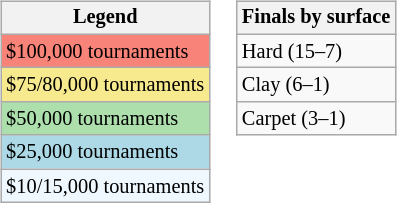<table>
<tr valign=top>
<td><br><table class=wikitable style="font-size:85%">
<tr>
<th>Legend</th>
</tr>
<tr style="background:#f88379;">
<td>$100,000 tournaments</td>
</tr>
<tr style="background:#f7e98e;">
<td>$75/80,000 tournaments</td>
</tr>
<tr style="background:#addfad;">
<td>$50,000 tournaments</td>
</tr>
<tr style="background:lightblue;">
<td>$25,000 tournaments</td>
</tr>
<tr style="background:#f0f8ff;">
<td>$10/15,000 tournaments</td>
</tr>
</table>
</td>
<td><br><table class=wikitable style="font-size:85%">
<tr>
<th>Finals by surface</th>
</tr>
<tr>
<td>Hard (15–7)</td>
</tr>
<tr>
<td>Clay (6–1)</td>
</tr>
<tr>
<td>Carpet (3–1)</td>
</tr>
</table>
</td>
</tr>
</table>
